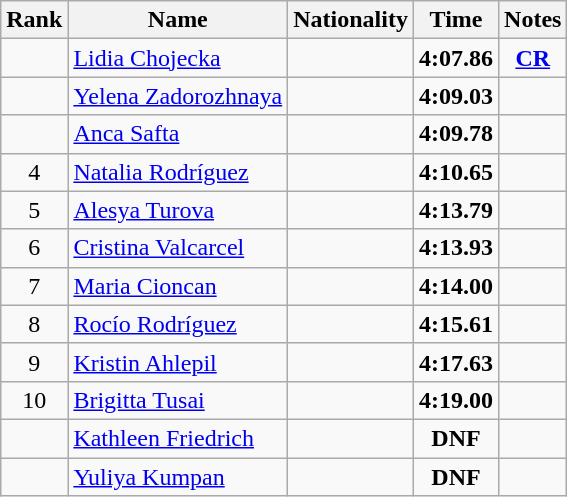<table class="wikitable sortable" style="text-align:center">
<tr>
<th>Rank</th>
<th>Name</th>
<th>Nationality</th>
<th>Time</th>
<th>Notes</th>
</tr>
<tr>
<td></td>
<td align=left><a href='#'>Lidia Chojecka</a></td>
<td align=left></td>
<td><strong>4:07.86</strong></td>
<td><strong><a href='#'>CR</a></strong></td>
</tr>
<tr>
<td></td>
<td align=left><a href='#'>Yelena Zadorozhnaya</a></td>
<td align=left></td>
<td><strong>4:09.03</strong></td>
<td></td>
</tr>
<tr>
<td></td>
<td align=left><a href='#'>Anca Safta</a></td>
<td align=left></td>
<td><strong>4:09.78</strong></td>
<td></td>
</tr>
<tr>
<td>4</td>
<td align=left><a href='#'>Natalia Rodríguez</a></td>
<td align=left></td>
<td><strong>4:10.65</strong></td>
<td></td>
</tr>
<tr>
<td>5</td>
<td align=left><a href='#'>Alesya Turova</a></td>
<td align=left></td>
<td><strong>4:13.79</strong></td>
<td></td>
</tr>
<tr>
<td>6</td>
<td align=left><a href='#'>Cristina Valcarcel</a></td>
<td align=left></td>
<td><strong>4:13.93</strong></td>
<td></td>
</tr>
<tr>
<td>7</td>
<td align=left><a href='#'>Maria Cioncan</a></td>
<td align=left></td>
<td><strong>4:14.00</strong></td>
<td></td>
</tr>
<tr>
<td>8</td>
<td align=left><a href='#'>Rocío Rodríguez</a></td>
<td align=left></td>
<td><strong>4:15.61</strong></td>
<td></td>
</tr>
<tr>
<td>9</td>
<td align=left><a href='#'>Kristin Ahlepil</a></td>
<td align=left></td>
<td><strong>4:17.63</strong></td>
<td></td>
</tr>
<tr>
<td>10</td>
<td align=left><a href='#'>Brigitta Tusai</a></td>
<td align=left></td>
<td><strong>4:19.00</strong></td>
<td></td>
</tr>
<tr>
<td></td>
<td align=left><a href='#'>Kathleen Friedrich</a></td>
<td align=left></td>
<td><strong>DNF</strong></td>
<td></td>
</tr>
<tr>
<td></td>
<td align=left><a href='#'>Yuliya Kumpan</a></td>
<td align=left></td>
<td><strong>DNF</strong></td>
<td></td>
</tr>
</table>
